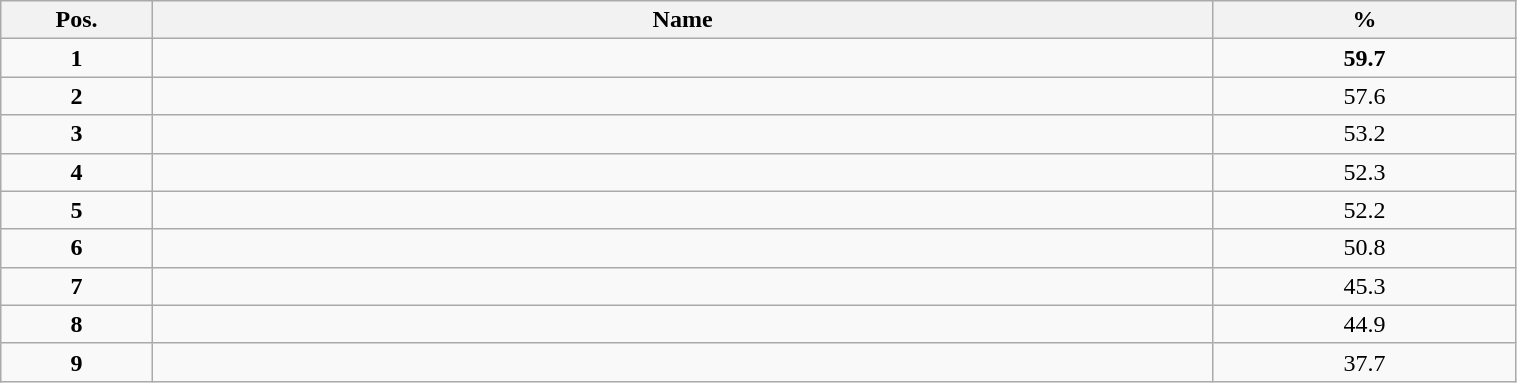<table class="wikitable" style="width:80%;">
<tr>
<th style="width:10%;">Pos.</th>
<th style="width:70%;">Name</th>
<th style="width:20%;">%</th>
</tr>
<tr>
<td align=center><strong>1</strong></td>
<td><strong></strong></td>
<td align=center><strong>59.7</strong></td>
</tr>
<tr>
<td align=center><strong>2</strong></td>
<td></td>
<td align=center>57.6</td>
</tr>
<tr>
<td align=center><strong>3</strong></td>
<td></td>
<td align=center>53.2</td>
</tr>
<tr>
<td align=center><strong>4</strong></td>
<td></td>
<td align=center>52.3</td>
</tr>
<tr>
<td align=center><strong>5</strong></td>
<td></td>
<td align=center>52.2</td>
</tr>
<tr>
<td align=center><strong>6</strong></td>
<td></td>
<td align=center>50.8</td>
</tr>
<tr>
<td align=center><strong>7</strong></td>
<td></td>
<td align=center>45.3</td>
</tr>
<tr>
<td align=center><strong>8</strong></td>
<td></td>
<td align=center>44.9</td>
</tr>
<tr>
<td align=center><strong>9</strong></td>
<td></td>
<td align=center>37.7</td>
</tr>
</table>
